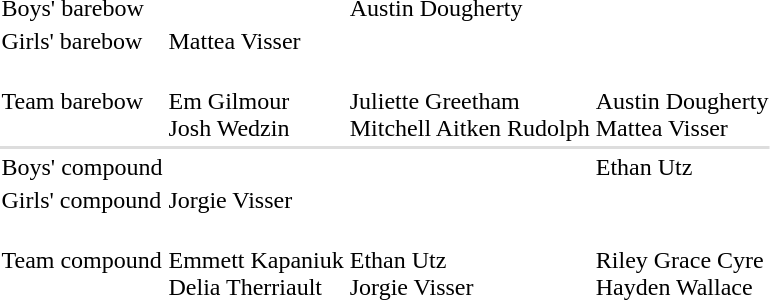<table>
<tr>
<td>Boys' barebow</td>
<td></td>
<td>Austin Dougherty<br></td>
<td></td>
</tr>
<tr>
<td>Girls' barebow</td>
<td>Mattea Visser<br></td>
<td></td>
<td></td>
</tr>
<tr>
<td>Team barebow</td>
<td nowrap><br>Em Gilmour<br>Josh Wedzin</td>
<td><br>Juliette Greetham<br>Mitchell Aitken Rudolph</td>
<td><br>Austin Dougherty<br>Mattea Visser</td>
</tr>
<tr bgcolor=#dddddd>
<td colspan=4></td>
</tr>
<tr>
<td>Boys' compound</td>
<td></td>
<td></td>
<td>Ethan Utz<br></td>
</tr>
<tr>
<td>Girls' compound</td>
<td>Jorgie Visser<br></td>
<td nowrap></td>
<td nowrap></td>
</tr>
<tr>
<td>Team compound</td>
<td><br>Emmett Kapaniuk<br>Delia Therriault</td>
<td><br>Ethan Utz<br>Jorgie Visser</td>
<td><br>Riley Grace Cyre<br>Hayden Wallace</td>
</tr>
</table>
